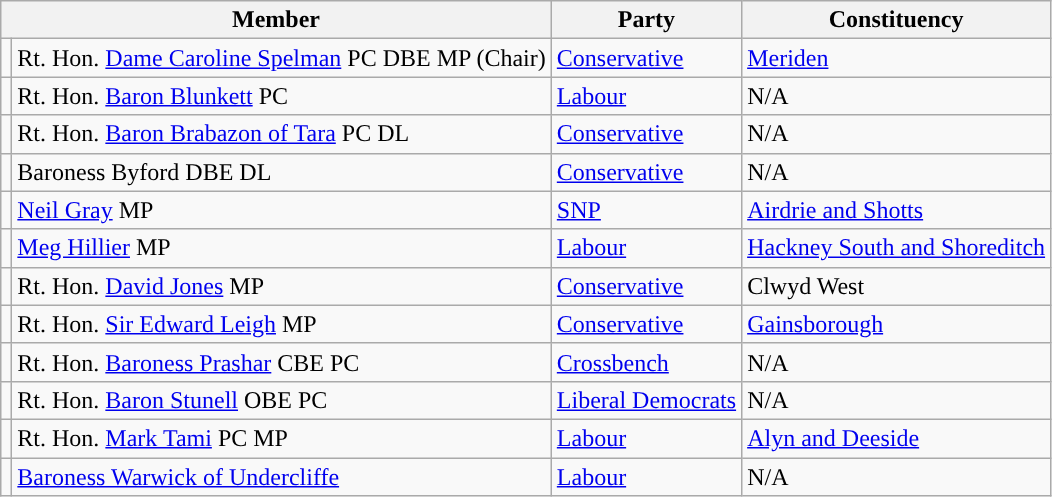<table class="wikitable">
<tr>
<th colspan="2" valign="top">Member</th>
<th valign="top">Party</th>
<th valign="top">Constituency</th>
</tr>
<tr>
<td style="color:inherit;background:"></td>
<td>Rt. Hon. <a href='#'>Dame Caroline Spelman</a> PC DBE MP (Chair)</td>
<td><a href='#'>Conservative</a></td>
<td><a href='#'>Meriden</a></td>
</tr>
<tr>
<td style="color:inherit;background:"></td>
<td>Rt. Hon. <a href='#'>Baron Blunkett</a> PC</td>
<td><a href='#'>Labour</a></td>
<td>N/A</td>
</tr>
<tr>
<td style="color:inherit;background:"></td>
<td>Rt. Hon. <a href='#'>Baron Brabazon of Tara</a> PC DL</td>
<td><a href='#'>Conservative</a></td>
<td>N/A</td>
</tr>
<tr>
<td style="color:inherit;background:"></td>
<td>Baroness Byford DBE DL</td>
<td><a href='#'>Conservative</a></td>
<td>N/A</td>
</tr>
<tr>
<td style="color:inherit;background:"></td>
<td><a href='#'>Neil Gray</a> MP</td>
<td><a href='#'>SNP</a></td>
<td><a href='#'>Airdrie and Shotts</a></td>
</tr>
<tr>
<td style="color:inherit;background:"></td>
<td><a href='#'>Meg Hillier</a> MP</td>
<td><a href='#'>Labour</a></td>
<td><a href='#'>Hackney South and Shoreditch</a></td>
</tr>
<tr>
<td style="color:inherit;background:"></td>
<td>Rt. Hon. <a href='#'>David Jones</a> MP</td>
<td><a href='#'>Conservative</a></td>
<td>Clwyd West</td>
</tr>
<tr>
<td style="color:inherit;background:"></td>
<td>Rt. Hon. <a href='#'>Sir Edward Leigh</a> MP</td>
<td><a href='#'>Conservative</a></td>
<td><a href='#'>Gainsborough</a></td>
</tr>
<tr>
<td style="color:inherit;background:"></td>
<td>Rt. Hon. <a href='#'>Baroness Prashar</a> CBE PC</td>
<td><a href='#'>Crossbench</a></td>
<td>N/A</td>
</tr>
<tr>
<td style="color:inherit;background:"></td>
<td>Rt. Hon. <a href='#'>Baron Stunell</a> OBE PC</td>
<td><a href='#'>Liberal Democrats</a></td>
<td>N/A</td>
</tr>
<tr>
<td style="color:inherit;background:"></td>
<td>Rt. Hon. <a href='#'>Mark Tami</a> PC MP</td>
<td><a href='#'>Labour</a></td>
<td><a href='#'>Alyn and Deeside</a></td>
</tr>
<tr>
<td style="color:inherit;background:"></td>
<td><a href='#'>Baroness Warwick of Undercliffe</a></td>
<td><a href='#'>Labour</a></td>
<td>N/A</td>
</tr>
</table>
